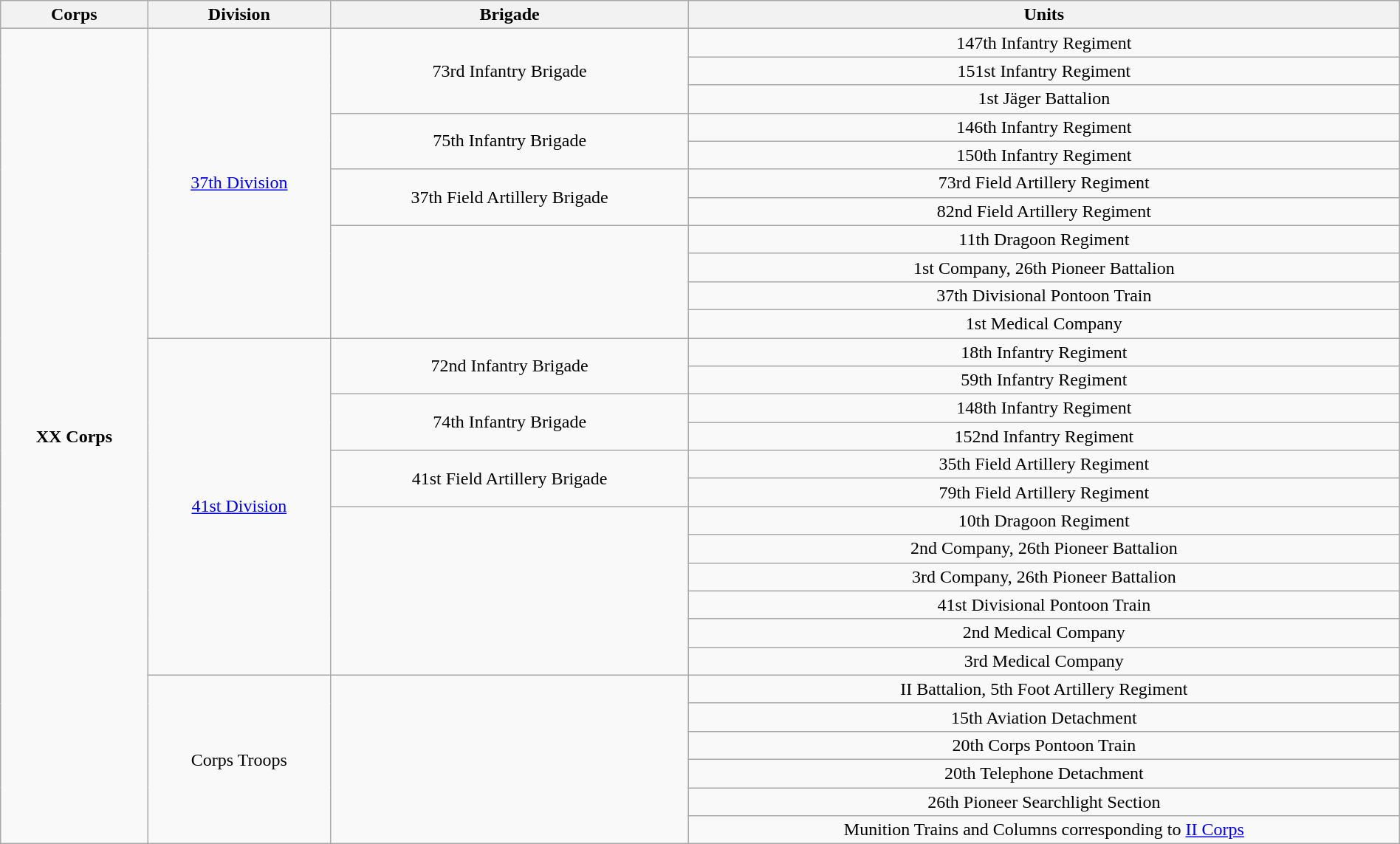<table class="wikitable collapsible collapsed" style="text-align:center; width:100%;">
<tr>
<th>Corps</th>
<th>Division</th>
<th>Brigade</th>
<th>Units</th>
</tr>
<tr>
<td ROWSPAN=29><strong>XX Corps</strong></td>
<td ROWSPAN=11><a href='#'>37th Division</a></td>
<td ROWSPAN=3>73rd Infantry Brigade</td>
<td>147th Infantry Regiment</td>
</tr>
<tr>
<td>151st Infantry Regiment</td>
</tr>
<tr>
<td>1st Jäger Battalion</td>
</tr>
<tr>
<td ROWSPAN=2>75th Infantry Brigade</td>
<td>146th Infantry Regiment</td>
</tr>
<tr>
<td>150th Infantry Regiment</td>
</tr>
<tr>
<td ROWSPAN=2>37th Field Artillery Brigade</td>
<td>73rd Field Artillery Regiment</td>
</tr>
<tr>
<td>82nd Field Artillery Regiment</td>
</tr>
<tr>
<td ROWSPAN=4></td>
<td>11th Dragoon Regiment</td>
</tr>
<tr>
<td>1st Company, 26th Pioneer Battalion</td>
</tr>
<tr>
<td>37th Divisional Pontoon Train</td>
</tr>
<tr>
<td>1st Medical Company</td>
</tr>
<tr>
<td ROWSPAN=12><a href='#'>41st Division</a></td>
<td ROWSPAN=2>72nd Infantry Brigade</td>
<td>18th Infantry Regiment</td>
</tr>
<tr>
<td>59th Infantry Regiment</td>
</tr>
<tr>
<td ROWSPAN=2>74th Infantry Brigade</td>
<td>148th Infantry Regiment</td>
</tr>
<tr>
<td>152nd Infantry Regiment</td>
</tr>
<tr>
<td ROWSPAN=2>41st Field Artillery Brigade</td>
<td>35th Field Artillery Regiment</td>
</tr>
<tr>
<td>79th Field Artillery Regiment</td>
</tr>
<tr>
<td ROWSPAN=6></td>
<td>10th Dragoon Regiment</td>
</tr>
<tr>
<td>2nd Company, 26th Pioneer Battalion</td>
</tr>
<tr>
<td>3rd Company, 26th Pioneer Battalion</td>
</tr>
<tr>
<td>41st Divisional Pontoon Train</td>
</tr>
<tr>
<td>2nd Medical Company</td>
</tr>
<tr>
<td>3rd Medical Company</td>
</tr>
<tr>
<td ROWSPAN=6>Corps Troops</td>
<td ROWSPAN=6></td>
<td>II Battalion, 5th Foot Artillery Regiment</td>
</tr>
<tr>
<td>15th Aviation Detachment</td>
</tr>
<tr>
<td>20th Corps Pontoon Train</td>
</tr>
<tr>
<td>20th Telephone Detachment</td>
</tr>
<tr>
<td>26th Pioneer Searchlight Section</td>
</tr>
<tr>
<td>Munition Trains and Columns corresponding to <a href='#'>II Corps</a></td>
</tr>
</table>
